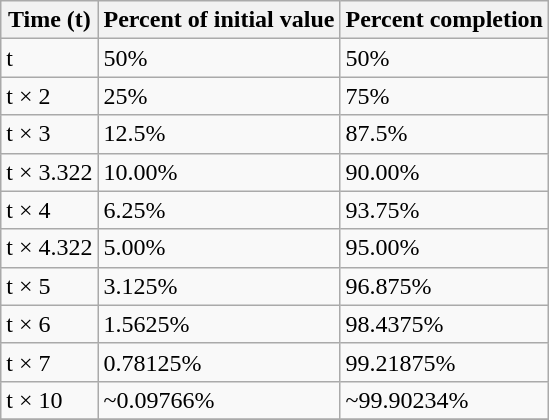<table class="wikitable floatright">
<tr>
<th>Time (t)</th>
<th>Percent of initial value</th>
<th>Percent completion</th>
</tr>
<tr>
<td>t</td>
<td>50%</td>
<td>50%</td>
</tr>
<tr>
<td>t × 2</td>
<td>25%</td>
<td>75%</td>
</tr>
<tr>
<td>t × 3</td>
<td>12.5%</td>
<td>87.5%</td>
</tr>
<tr>
<td>t × 3.322</td>
<td>10.00%</td>
<td>90.00%</td>
</tr>
<tr>
<td>t × 4</td>
<td>6.25%</td>
<td>93.75%</td>
</tr>
<tr>
<td>t × 4.322</td>
<td>5.00%</td>
<td>95.00%</td>
</tr>
<tr>
<td>t × 5</td>
<td>3.125%</td>
<td>96.875%</td>
</tr>
<tr>
<td>t × 6</td>
<td>1.5625%</td>
<td>98.4375%</td>
</tr>
<tr>
<td>t × 7</td>
<td>0.78125%</td>
<td>99.21875%</td>
</tr>
<tr>
<td>t × 10</td>
<td>~0.09766%</td>
<td>~99.90234%</td>
</tr>
<tr>
</tr>
</table>
